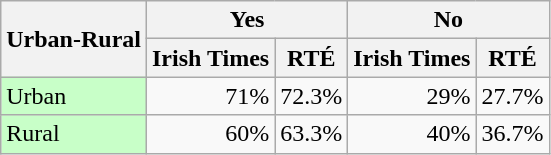<table class="wikitable">
<tr>
<th rowspan=2>Urban-Rural</th>
<th colspan=2>Yes</th>
<th colspan=2>No</th>
</tr>
<tr>
<th>Irish Times</th>
<th>RTÉ</th>
<th>Irish Times</th>
<th>RTÉ</th>
</tr>
<tr>
<td style="background:#c8ffc8;">Urban</td>
<td style="text-align: right;">71%</td>
<td style="text-align: right;">72.3%</td>
<td style="text-align: right;">29%</td>
<td style="text-align: right;">27.7%</td>
</tr>
<tr>
<td style="background:#c8ffc8;">Rural</td>
<td style="text-align: right;">60%</td>
<td style="text-align: right;">63.3%</td>
<td style="text-align: right;">40%</td>
<td style="text-align: right;">36.7%</td>
</tr>
</table>
